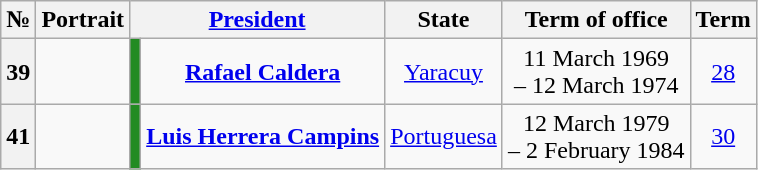<table class="wikitable sortable" style="text-align: center;">
<tr>
<th>№<br></th>
<th>Portrait</th>
<th colspan="2" style="width:120px;"><a href='#'>President</a> </th>
<th>State</th>
<th>Term of office</th>
<th>Term<br></th>
</tr>
<tr>
<th style="text-align:center;">39</th>
<td style="text-align:center;"></td>
<td style="background:#228b22; text-align:center;"></td>
<td style="text-align:center;"><strong><a href='#'>Rafael Caldera</a></strong> </td>
<td style="text-align:center;"><a href='#'>Yaracuy</a></td>
<td style="text-align:center;">11 March 1969<br>–
12 March 1974</td>
<td style="text-align:center;"><a href='#'>28</a> </td>
</tr>
<tr>
<th style="text-align:center;">41</th>
<td style="text-align:center;"></td>
<td style="background:#228b22; text-align:center;"></td>
<td style="text-align:center;"><strong><a href='#'>Luis Herrera Campins</a></strong> </td>
<td style="text-align:center;"><a href='#'>Portuguesa</a></td>
<td style="text-align:center;">12 March 1979<br>–
2 February 1984</td>
<td style="text-align:center;"><a href='#'>30</a> </td>
</tr>
</table>
